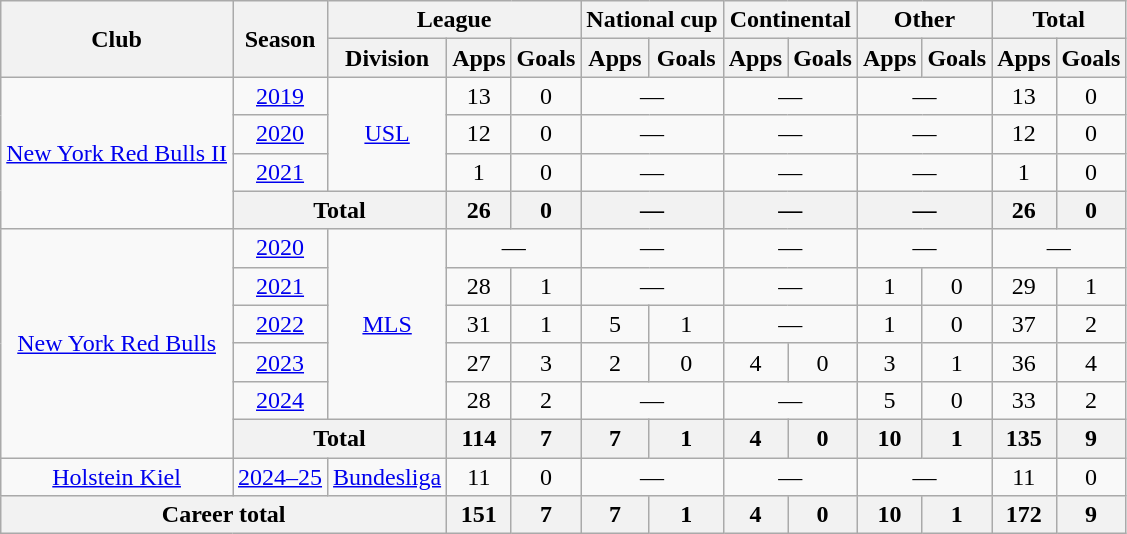<table class="wikitable" style="text-align:center">
<tr>
<th rowspan="2">Club</th>
<th rowspan="2">Season</th>
<th colspan="3">League</th>
<th colspan="2">National cup</th>
<th colspan="2">Continental</th>
<th colspan="2">Other</th>
<th colspan="2">Total</th>
</tr>
<tr>
<th>Division</th>
<th>Apps</th>
<th>Goals</th>
<th>Apps</th>
<th>Goals</th>
<th>Apps</th>
<th>Goals</th>
<th>Apps</th>
<th>Goals</th>
<th>Apps</th>
<th>Goals</th>
</tr>
<tr>
<td rowspan="4"><a href='#'>New York Red Bulls II</a> <br></td>
<td><a href='#'>2019</a></td>
<td rowspan="3"><a href='#'>USL</a></td>
<td>13</td>
<td>0</td>
<td colspan="2">—</td>
<td colspan="2">—</td>
<td colspan="2">—</td>
<td>13</td>
<td>0</td>
</tr>
<tr>
<td><a href='#'>2020</a></td>
<td>12</td>
<td>0</td>
<td colspan="2">—</td>
<td colspan="2">—</td>
<td colspan="2">—</td>
<td>12</td>
<td>0</td>
</tr>
<tr>
<td><a href='#'>2021</a></td>
<td>1</td>
<td>0</td>
<td colspan="2">—</td>
<td colspan="2">—</td>
<td colspan="2">—</td>
<td>1</td>
<td>0</td>
</tr>
<tr>
<th colspan="2">Total</th>
<th>26</th>
<th>0</th>
<th colspan="2">—</th>
<th colspan="2">—</th>
<th colspan="2">—</th>
<th>26</th>
<th>0</th>
</tr>
<tr>
<td rowspan="6"><a href='#'>New York Red Bulls</a></td>
<td><a href='#'>2020</a></td>
<td rowspan="5"><a href='#'>MLS</a></td>
<td colspan="2">—</td>
<td colspan="2">—</td>
<td colspan="2">—</td>
<td colspan="2">—</td>
<td colspan="2">—</td>
</tr>
<tr>
<td><a href='#'>2021</a></td>
<td>28</td>
<td>1</td>
<td colspan="2">—</td>
<td colspan="2">—</td>
<td>1</td>
<td>0</td>
<td>29</td>
<td>1</td>
</tr>
<tr>
<td><a href='#'>2022</a></td>
<td>31</td>
<td>1</td>
<td>5</td>
<td>1</td>
<td colspan="2">—</td>
<td>1</td>
<td>0</td>
<td>37</td>
<td>2</td>
</tr>
<tr>
<td><a href='#'>2023</a></td>
<td>27</td>
<td>3</td>
<td>2</td>
<td>0</td>
<td>4</td>
<td>0</td>
<td>3</td>
<td>1</td>
<td>36</td>
<td>4</td>
</tr>
<tr>
<td><a href='#'>2024</a></td>
<td>28</td>
<td>2</td>
<td colspan="2">—</td>
<td colspan="2">—</td>
<td>5</td>
<td>0</td>
<td>33</td>
<td>2</td>
</tr>
<tr>
<th colspan="2">Total</th>
<th>114</th>
<th>7</th>
<th>7</th>
<th>1</th>
<th>4</th>
<th>0</th>
<th>10</th>
<th>1</th>
<th>135</th>
<th>9</th>
</tr>
<tr>
<td rowspan="1"><a href='#'>Holstein Kiel</a></td>
<td><a href='#'>2024–25</a></td>
<td><a href='#'>Bundesliga</a></td>
<td>11</td>
<td>0</td>
<td colspan="2">—</td>
<td colspan="2">—</td>
<td colspan="2">—</td>
<td>11</td>
<td>0</td>
</tr>
<tr>
<th colspan="3">Career total</th>
<th>151</th>
<th>7</th>
<th>7</th>
<th>1</th>
<th>4</th>
<th>0</th>
<th>10</th>
<th>1</th>
<th>172</th>
<th>9</th>
</tr>
</table>
